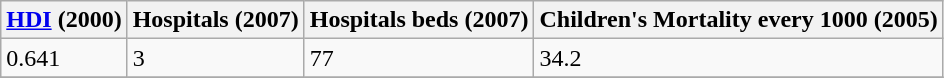<table class="wikitable" border="1">
<tr>
<th><a href='#'>HDI</a> (2000)</th>
<th>Hospitals (2007)</th>
<th>Hospitals beds (2007)</th>
<th>Children's Mortality every 1000 (2005)</th>
</tr>
<tr>
<td>0.641</td>
<td>3</td>
<td>77</td>
<td>34.2</td>
</tr>
<tr>
</tr>
</table>
